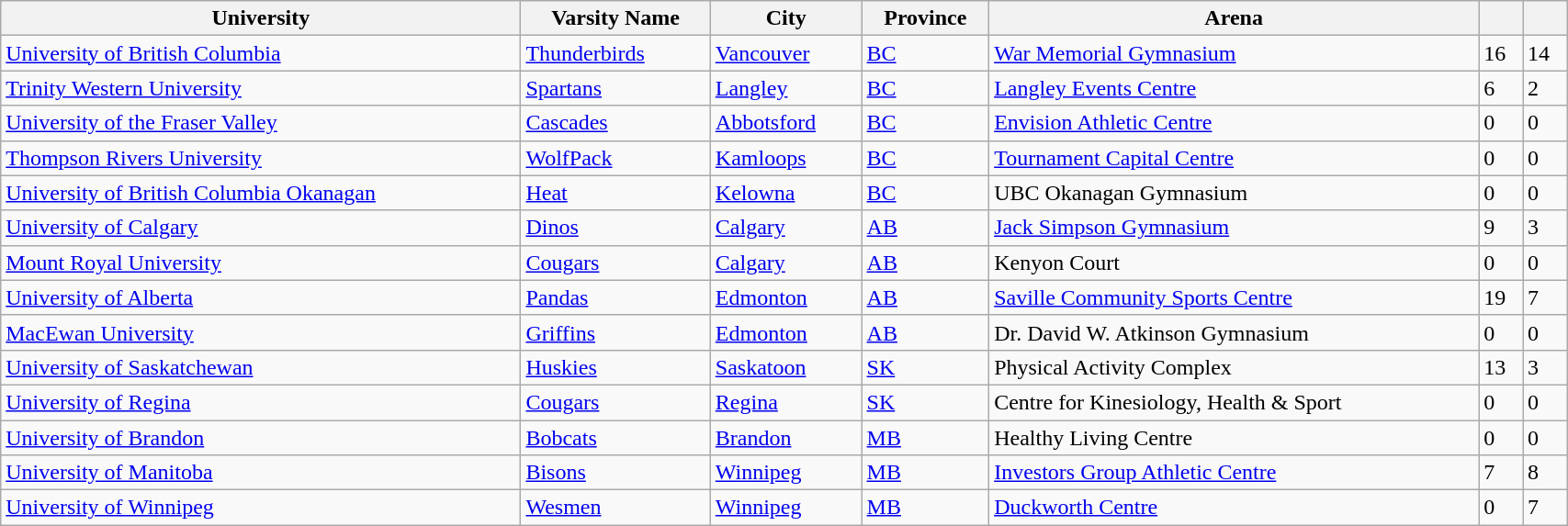<table class="wikitable" width="90%">
<tr>
<th>University</th>
<th>Varsity Name</th>
<th>City</th>
<th>Province</th>
<th>Arena</th>
<th></th>
<th></th>
</tr>
<tr>
<td><a href='#'>University of British Columbia</a></td>
<td><a href='#'>Thunderbirds</a></td>
<td><a href='#'>Vancouver</a></td>
<td><a href='#'>BC</a></td>
<td><a href='#'>War Memorial Gymnasium</a></td>
<td>16</td>
<td>14</td>
</tr>
<tr>
<td><a href='#'>Trinity Western University</a></td>
<td><a href='#'>Spartans</a></td>
<td><a href='#'>Langley</a></td>
<td><a href='#'>BC</a></td>
<td><a href='#'>Langley Events Centre</a></td>
<td>6</td>
<td>2</td>
</tr>
<tr>
<td><a href='#'>University of the Fraser Valley</a></td>
<td><a href='#'>Cascades</a></td>
<td><a href='#'>Abbotsford</a></td>
<td><a href='#'>BC</a></td>
<td><a href='#'>Envision Athletic Centre</a></td>
<td>0</td>
<td>0</td>
</tr>
<tr>
<td><a href='#'>Thompson Rivers University</a></td>
<td><a href='#'>WolfPack</a></td>
<td><a href='#'>Kamloops</a></td>
<td><a href='#'>BC</a></td>
<td><a href='#'>Tournament Capital Centre</a></td>
<td>0</td>
<td>0</td>
</tr>
<tr>
<td><a href='#'>University of British Columbia Okanagan</a></td>
<td><a href='#'>Heat</a></td>
<td><a href='#'>Kelowna</a></td>
<td><a href='#'>BC</a></td>
<td>UBC Okanagan Gymnasium</td>
<td>0</td>
<td>0</td>
</tr>
<tr>
<td><a href='#'>University of Calgary</a></td>
<td><a href='#'>Dinos</a></td>
<td><a href='#'>Calgary</a></td>
<td><a href='#'>AB</a></td>
<td><a href='#'>Jack Simpson Gymnasium</a></td>
<td>9</td>
<td>3</td>
</tr>
<tr>
<td><a href='#'>Mount Royal University</a></td>
<td><a href='#'>Cougars</a></td>
<td><a href='#'>Calgary</a></td>
<td><a href='#'>AB</a></td>
<td>Kenyon Court</td>
<td>0</td>
<td>0</td>
</tr>
<tr>
<td><a href='#'>University of Alberta</a></td>
<td><a href='#'>Pandas</a></td>
<td><a href='#'>Edmonton</a></td>
<td><a href='#'>AB</a></td>
<td><a href='#'>Saville Community Sports Centre</a></td>
<td>19</td>
<td>7</td>
</tr>
<tr>
<td><a href='#'>MacEwan University</a></td>
<td><a href='#'>Griffins</a></td>
<td><a href='#'>Edmonton</a></td>
<td><a href='#'>AB</a></td>
<td>Dr. David W. Atkinson Gymnasium</td>
<td>0</td>
<td>0</td>
</tr>
<tr>
<td><a href='#'>University of Saskatchewan</a></td>
<td><a href='#'>Huskies</a></td>
<td><a href='#'>Saskatoon</a></td>
<td><a href='#'>SK</a></td>
<td>Physical Activity Complex</td>
<td>13</td>
<td>3</td>
</tr>
<tr>
<td><a href='#'>University of Regina</a></td>
<td><a href='#'>Cougars</a></td>
<td><a href='#'>Regina</a></td>
<td><a href='#'>SK</a></td>
<td>Centre for Kinesiology, Health & Sport</td>
<td>0</td>
<td>0</td>
</tr>
<tr>
<td><a href='#'>University of Brandon</a></td>
<td><a href='#'>Bobcats</a></td>
<td><a href='#'>Brandon</a></td>
<td><a href='#'>MB</a></td>
<td>Healthy Living Centre</td>
<td>0</td>
<td>0 </td>
</tr>
<tr>
<td><a href='#'>University of Manitoba</a></td>
<td><a href='#'>Bisons</a></td>
<td><a href='#'>Winnipeg</a></td>
<td><a href='#'>MB</a></td>
<td><a href='#'>Investors Group Athletic Centre</a></td>
<td>7</td>
<td>8</td>
</tr>
<tr>
<td><a href='#'>University of Winnipeg</a></td>
<td><a href='#'>Wesmen</a></td>
<td><a href='#'>Winnipeg</a></td>
<td><a href='#'>MB</a></td>
<td><a href='#'>Duckworth Centre</a></td>
<td>0</td>
<td>7</td>
</tr>
</table>
